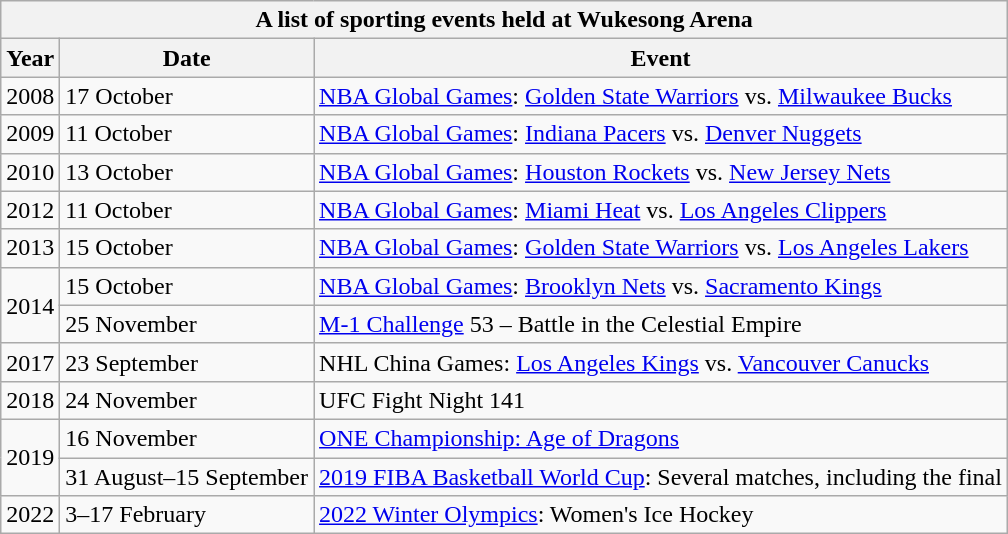<table class="wikitable collapsible collapsed">
<tr>
<th colspan=3>A list of sporting events held at Wukesong Arena</th>
</tr>
<tr>
<th>Year</th>
<th>Date</th>
<th>Event</th>
</tr>
<tr>
<td>2008</td>
<td>17 October</td>
<td><a href='#'>NBA Global Games</a>: <a href='#'>Golden State Warriors</a> vs. <a href='#'>Milwaukee Bucks</a></td>
</tr>
<tr>
<td>2009</td>
<td>11 October</td>
<td><a href='#'>NBA Global Games</a>: <a href='#'>Indiana Pacers</a> vs. <a href='#'>Denver Nuggets</a></td>
</tr>
<tr>
<td>2010</td>
<td>13 October</td>
<td><a href='#'>NBA Global Games</a>: <a href='#'>Houston Rockets</a> vs. <a href='#'>New Jersey Nets</a></td>
</tr>
<tr>
<td>2012</td>
<td>11 October</td>
<td><a href='#'>NBA Global Games</a>: <a href='#'>Miami Heat</a> vs. <a href='#'>Los Angeles Clippers</a></td>
</tr>
<tr>
<td>2013</td>
<td>15 October</td>
<td><a href='#'>NBA Global Games</a>: <a href='#'>Golden State Warriors</a> vs. <a href='#'>Los Angeles Lakers</a></td>
</tr>
<tr>
<td rowspan="2">2014</td>
<td>15 October</td>
<td><a href='#'>NBA Global Games</a>: <a href='#'>Brooklyn Nets</a> vs. <a href='#'>Sacramento Kings</a></td>
</tr>
<tr>
<td>25 November</td>
<td><a href='#'>M-1 Challenge</a> 53 – Battle in the Celestial Empire</td>
</tr>
<tr>
<td>2017</td>
<td>23 September</td>
<td>NHL China Games: <a href='#'>Los Angeles Kings</a> vs. <a href='#'>Vancouver Canucks</a></td>
</tr>
<tr>
<td>2018</td>
<td>24 November</td>
<td>UFC Fight Night 141</td>
</tr>
<tr>
<td rowspan="2">2019</td>
<td>16 November</td>
<td><a href='#'>ONE Championship: Age of Dragons</a></td>
</tr>
<tr>
<td>31 August–15 September</td>
<td><a href='#'>2019 FIBA Basketball World Cup</a>: Several matches, including the final</td>
</tr>
<tr>
<td>2022</td>
<td>3–17 February</td>
<td><a href='#'>2022 Winter Olympics</a>:  Women's Ice Hockey</td>
</tr>
</table>
